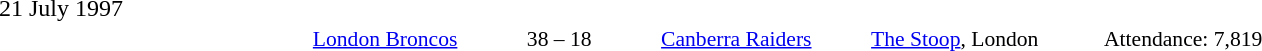<table style="width:70%;" cellspacing="1">
<tr>
<th width=35%></th>
<th width=15%></th>
<th></th>
</tr>
<tr>
<td>21 July 1997</td>
</tr>
<tr style=font-size:90%>
<td align=right><a href='#'>London Broncos</a></td>
<td align=center>38 – 18</td>
<td><a href='#'>Canberra Raiders</a></td>
<td><a href='#'>The Stoop</a>, London</td>
<td>Attendance: 7,819</td>
</tr>
</table>
